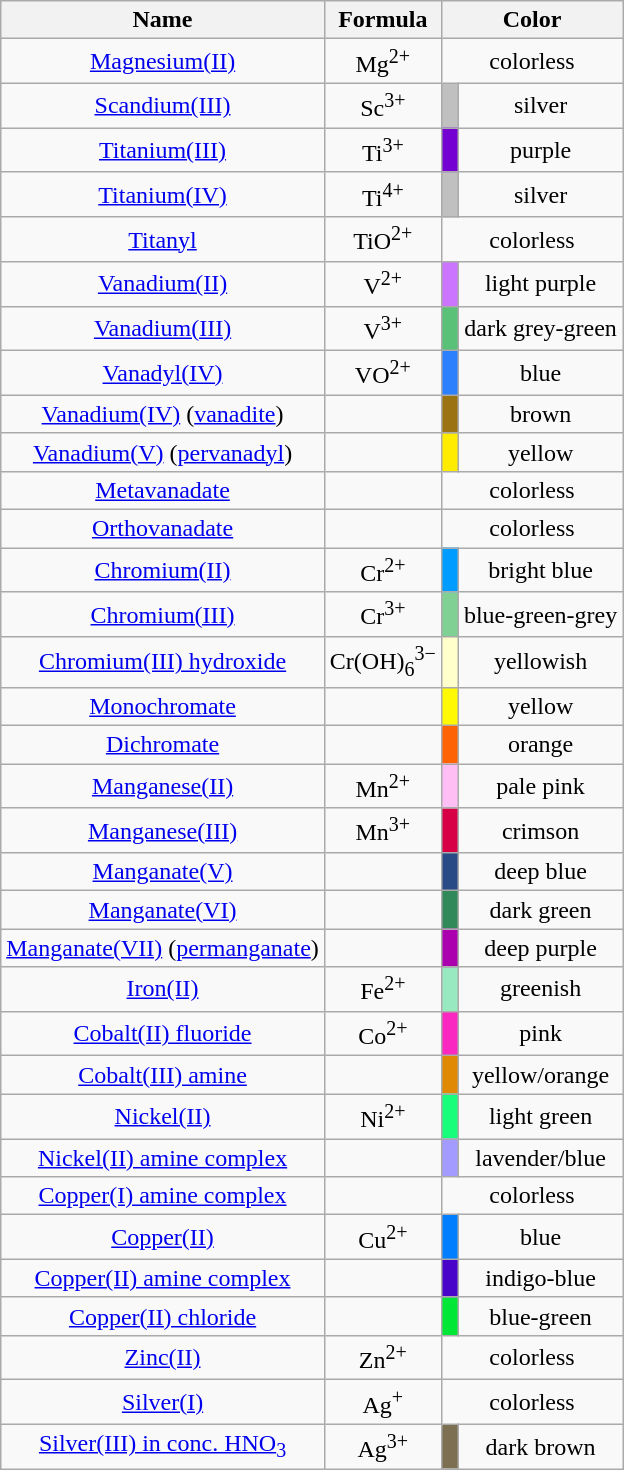<table class="wikitable" style="text-align:center">
<tr>
<th>Name</th>
<th>Formula</th>
<th colspan=2>Color</th>
</tr>
<tr>
<td><a href='#'>Magnesium(II)</a></td>
<td>Mg<sup>2+</sup></td>
<td colspan=2>colorless</td>
</tr>
<tr>
<td><a href='#'>Scandium(III)</a></td>
<td>Sc<sup>3+</sup></td>
<td style="background:#C0C0C0"> </td>
<td>silver</td>
</tr>
<tr>
<td><a href='#'>Titanium(III)</a></td>
<td>Ti<sup>3+</sup></td>
<td style="background:#7400D2"> </td>
<td>purple</td>
</tr>
<tr>
<td><a href='#'>Titanium(IV)</a></td>
<td>Ti<sup>4+</sup></td>
<td style="background:#C0C0C0"> </td>
<td>silver</td>
</tr>
<tr>
<td><a href='#'>Titanyl</a></td>
<td>TiO<sup>2+</sup></td>
<td colspan=2>colorless</td>
</tr>
<tr>
<td><a href='#'>Vanadium(II)</a></td>
<td>V<sup>2+</sup></td>
<td style="background:#CB75FF"> </td>
<td>light purple</td>
</tr>
<tr>
<td><a href='#'>Vanadium(III)</a></td>
<td>V<sup>3+</sup></td>
<td style="background:#59C178"> </td>
<td>dark grey-green</td>
</tr>
<tr>
<td><a href='#'>Vanadyl(IV)</a></td>
<td>VO<sup>2+</sup></td>
<td style="background:#2C80FE"> </td>
<td>blue</td>
</tr>
<tr>
<td><a href='#'>Vanadium(IV)</a> (<a href='#'>vanadite</a>)</td>
<td></td>
<td style="background:#9B7313"> </td>
<td>brown</td>
</tr>
<tr>
<td><a href='#'>Vanadium(V)</a> (<a href='#'>pervanadyl</a>)</td>
<td></td>
<td style="background:#FFEC00"> </td>
<td>yellow</td>
</tr>
<tr>
<td><a href='#'>Metavanadate</a></td>
<td></td>
<td colspan=2>colorless</td>
</tr>
<tr>
<td><a href='#'>Orthovanadate</a></td>
<td></td>
<td colspan=2>colorless</td>
</tr>
<tr>
<td><a href='#'>Chromium(II)</a></td>
<td>Cr<sup>2+</sup></td>
<td style="background:#009cff"> </td>
<td>bright blue</td>
</tr>
<tr>
<td><a href='#'>Chromium(III)</a></td>
<td>Cr<sup>3+</sup></td>
<td style="background:#80D094"> </td>
<td>blue-green-grey</td>
</tr>
<tr>
<td><a href='#'>Chromium(III) hydroxide</a></td>
<td>Cr(OH)<sub>6</sub><sup>3−</sup></td>
<td style="background:#FFFFCC"> </td>
<td>yellowish</td>
</tr>
<tr>
<td><a href='#'>Monochromate</a></td>
<td></td>
<td style="background:#FFF904"> </td>
<td>yellow</td>
</tr>
<tr>
<td><a href='#'>Dichromate</a></td>
<td></td>
<td style="background:#FE6305"> </td>
<td>orange</td>
</tr>
<tr>
<td><a href='#'>Manganese(II)</a></td>
<td>Mn<sup>2+</sup></td>
<td style="background:#FFBFF4"> </td>
<td>pale pink</td>
</tr>
<tr>
<td><a href='#'>Manganese(III)</a></td>
<td>Mn<sup>3+</sup></td>
<td style="background:#D70047"> </td>
<td>crimson</td>
</tr>
<tr>
<td><a href='#'>Manganate(V)</a></td>
<td></td>
<td style="background:#284B86"> </td>
<td>deep blue</td>
</tr>
<tr>
<td><a href='#'>Manganate(VI)</a></td>
<td></td>
<td style="background:#318858"> </td>
<td>dark green</td>
</tr>
<tr>
<td><a href='#'>Manganate(VII)</a> (<a href='#'>permanganate</a>)</td>
<td></td>
<td style="background:#AA00AE"> </td>
<td>deep purple</td>
</tr>
<tr>
<td><a href='#'>Iron(II)</a></td>
<td>Fe<sup>2+</sup></td>
<td style="background:#98e9c0"> </td>
<td>greenish</td>
</tr>
<tr>
<td><a href='#'>Cobalt(II) fluoride</a></td>
<td>Co<sup>2+</sup></td>
<td style="background:#fa27c0"> </td>
<td>pink</td>
</tr>
<tr>
<td><a href='#'>Cobalt(III) amine</a></td>
<td></td>
<td style="background:#e08905"> </td>
<td>yellow/orange</td>
</tr>
<tr>
<td><a href='#'>Nickel(II)</a></td>
<td>Ni<sup>2+</sup></td>
<td style="background:#18fe7a"> </td>
<td>light green</td>
</tr>
<tr>
<td><a href='#'>Nickel(II) amine complex</a></td>
<td></td>
<td style="background:#a39bff"> </td>
<td>lavender/blue</td>
</tr>
<tr>
<td><a href='#'>Copper(I) amine complex</a></td>
<td></td>
<td colspan=2>colorless</td>
</tr>
<tr>
<td><a href='#'>Copper(II)</a></td>
<td>Cu<sup>2+</sup></td>
<td style="background:#007efd"> </td>
<td>blue</td>
</tr>
<tr>
<td><a href='#'>Copper(II) amine complex</a></td>
<td></td>
<td style="background:#4904ca"> </td>
<td>indigo-blue</td>
</tr>
<tr>
<td><a href='#'>Copper(II) chloride</a></td>
<td></td>
<td style="background:#01e735"></td>
<td>blue-green</td>
</tr>
<tr>
<td><a href='#'>Zinc(II)</a></td>
<td>Zn<sup>2+</sup></td>
<td colspan=2>colorless</td>
</tr>
<tr>
<td><a href='#'>Silver(I)</a></td>
<td>Ag<sup>+</sup></td>
<td colspan=2>colorless</td>
</tr>
<tr>
<td><a href='#'>Silver(III) in conc. HNO<sub>3</sub></a></td>
<td>Ag<sup>3+</sup></td>
<td style="background:#7d6f51"> </td>
<td>dark brown</td>
</tr>
</table>
